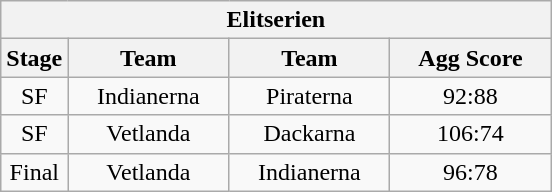<table class="wikitable">
<tr>
<th colspan="4">Elitserien</th>
</tr>
<tr>
<th width=20>Stage</th>
<th width=100>Team</th>
<th width=100>Team</th>
<th width=100>Agg Score</th>
</tr>
<tr align=center>
<td>SF</td>
<td>Indianerna</td>
<td>Piraterna</td>
<td>92:88</td>
</tr>
<tr align=center>
<td>SF</td>
<td>Vetlanda</td>
<td>Dackarna</td>
<td>106:74</td>
</tr>
<tr align=center>
<td>Final</td>
<td>Vetlanda</td>
<td>Indianerna</td>
<td>96:78</td>
</tr>
</table>
